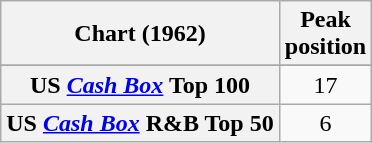<table class="wikitable sortable plainrowheaders" style="text-align:center">
<tr>
<th>Chart (1962)</th>
<th>Peak<br>position</th>
</tr>
<tr>
</tr>
<tr>
</tr>
<tr>
<th scope="row">US <em><a href='#'>Cash Box</a></em> Top 100</th>
<td>17</td>
</tr>
<tr>
<th scope="row">US <em><a href='#'>Cash Box</a></em> R&B Top 50</th>
<td>6</td>
</tr>
</table>
